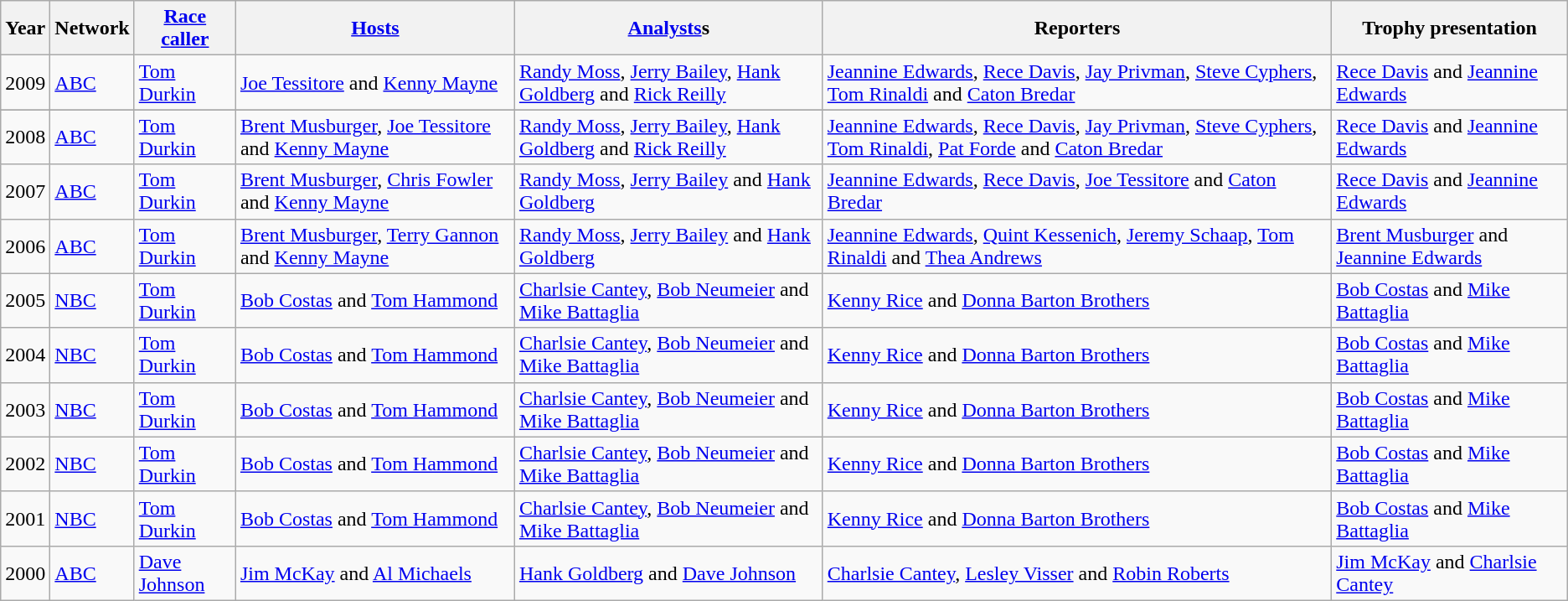<table class="wikitable">
<tr>
<th>Year</th>
<th>Network</th>
<th><a href='#'>Race caller</a></th>
<th><a href='#'>Hosts</a></th>
<th><a href='#'>Analysts</a>s</th>
<th>Reporters</th>
<th>Trophy presentation</th>
</tr>
<tr>
<td>2009</td>
<td><a href='#'>ABC</a></td>
<td><a href='#'>Tom Durkin</a></td>
<td><a href='#'>Joe Tessitore</a> and <a href='#'>Kenny Mayne</a></td>
<td><a href='#'>Randy Moss</a>, <a href='#'>Jerry Bailey</a>, <a href='#'>Hank Goldberg</a> and <a href='#'>Rick Reilly</a></td>
<td><a href='#'>Jeannine Edwards</a>, <a href='#'>Rece Davis</a>, <a href='#'>Jay Privman</a>, <a href='#'>Steve Cyphers</a>, <a href='#'>Tom Rinaldi</a> and <a href='#'>Caton Bredar</a></td>
<td><a href='#'>Rece Davis</a> and <a href='#'>Jeannine Edwards</a></td>
</tr>
<tr>
</tr>
<tr>
<td>2008</td>
<td><a href='#'>ABC</a></td>
<td><a href='#'>Tom Durkin</a></td>
<td><a href='#'>Brent Musburger</a>, <a href='#'>Joe Tessitore</a> and <a href='#'>Kenny Mayne</a></td>
<td><a href='#'>Randy Moss</a>, <a href='#'>Jerry Bailey</a>, <a href='#'>Hank Goldberg</a> and <a href='#'>Rick Reilly</a></td>
<td><a href='#'>Jeannine Edwards</a>, <a href='#'>Rece Davis</a>, <a href='#'>Jay Privman</a>, <a href='#'>Steve Cyphers</a>, <a href='#'>Tom Rinaldi</a>, <a href='#'>Pat Forde</a> and <a href='#'>Caton Bredar</a></td>
<td><a href='#'>Rece Davis</a> and <a href='#'>Jeannine Edwards</a></td>
</tr>
<tr>
<td>2007</td>
<td><a href='#'>ABC</a></td>
<td><a href='#'>Tom Durkin</a></td>
<td><a href='#'>Brent Musburger</a>, <a href='#'>Chris Fowler</a> and <a href='#'>Kenny Mayne</a></td>
<td><a href='#'>Randy Moss</a>, <a href='#'>Jerry Bailey</a> and <a href='#'>Hank Goldberg</a></td>
<td><a href='#'>Jeannine Edwards</a>, <a href='#'>Rece Davis</a>, <a href='#'>Joe Tessitore</a> and <a href='#'>Caton Bredar</a></td>
<td><a href='#'>Rece Davis</a> and <a href='#'>Jeannine Edwards</a></td>
</tr>
<tr>
<td>2006</td>
<td><a href='#'>ABC</a></td>
<td><a href='#'>Tom Durkin</a></td>
<td><a href='#'>Brent Musburger</a>, <a href='#'>Terry Gannon</a> and <a href='#'>Kenny Mayne</a></td>
<td><a href='#'>Randy Moss</a>, <a href='#'>Jerry Bailey</a> and <a href='#'>Hank Goldberg</a></td>
<td><a href='#'>Jeannine Edwards</a>, <a href='#'>Quint Kessenich</a>, <a href='#'>Jeremy Schaap</a>, <a href='#'>Tom Rinaldi</a> and <a href='#'>Thea Andrews</a></td>
<td><a href='#'>Brent Musburger</a> and <a href='#'>Jeannine Edwards</a></td>
</tr>
<tr>
<td>2005</td>
<td><a href='#'>NBC</a></td>
<td><a href='#'>Tom Durkin</a></td>
<td><a href='#'>Bob Costas</a> and <a href='#'>Tom Hammond</a></td>
<td><a href='#'>Charlsie Cantey</a>, <a href='#'>Bob Neumeier</a> and <a href='#'>Mike Battaglia</a></td>
<td><a href='#'>Kenny Rice</a> and <a href='#'>Donna Barton Brothers</a></td>
<td><a href='#'>Bob Costas</a> and <a href='#'>Mike Battaglia</a></td>
</tr>
<tr>
<td>2004</td>
<td><a href='#'>NBC</a></td>
<td><a href='#'>Tom Durkin</a></td>
<td><a href='#'>Bob Costas</a> and <a href='#'>Tom Hammond</a></td>
<td><a href='#'>Charlsie Cantey</a>, <a href='#'>Bob Neumeier</a> and <a href='#'>Mike Battaglia</a></td>
<td><a href='#'>Kenny Rice</a> and <a href='#'>Donna Barton Brothers</a></td>
<td><a href='#'>Bob Costas</a> and <a href='#'>Mike Battaglia</a></td>
</tr>
<tr>
<td>2003</td>
<td><a href='#'>NBC</a></td>
<td><a href='#'>Tom Durkin</a></td>
<td><a href='#'>Bob Costas</a> and <a href='#'>Tom Hammond</a></td>
<td><a href='#'>Charlsie Cantey</a>, <a href='#'>Bob Neumeier</a> and <a href='#'>Mike Battaglia</a></td>
<td><a href='#'>Kenny Rice</a> and <a href='#'>Donna Barton Brothers</a></td>
<td><a href='#'>Bob Costas</a> and <a href='#'>Mike Battaglia</a></td>
</tr>
<tr>
<td>2002</td>
<td><a href='#'>NBC</a></td>
<td><a href='#'>Tom Durkin</a></td>
<td><a href='#'>Bob Costas</a> and <a href='#'>Tom Hammond</a></td>
<td><a href='#'>Charlsie Cantey</a>, <a href='#'>Bob Neumeier</a> and <a href='#'>Mike Battaglia</a></td>
<td><a href='#'>Kenny Rice</a> and <a href='#'>Donna Barton Brothers</a></td>
<td><a href='#'>Bob Costas</a> and <a href='#'>Mike Battaglia</a></td>
</tr>
<tr>
<td>2001</td>
<td><a href='#'>NBC</a></td>
<td><a href='#'>Tom Durkin</a></td>
<td><a href='#'>Bob Costas</a> and <a href='#'>Tom Hammond</a></td>
<td><a href='#'>Charlsie Cantey</a>, <a href='#'>Bob Neumeier</a> and <a href='#'>Mike Battaglia</a></td>
<td><a href='#'>Kenny Rice</a> and <a href='#'>Donna Barton Brothers</a></td>
<td><a href='#'>Bob Costas</a> and <a href='#'>Mike Battaglia</a></td>
</tr>
<tr>
<td>2000</td>
<td><a href='#'>ABC</a></td>
<td><a href='#'>Dave Johnson</a></td>
<td><a href='#'>Jim McKay</a> and <a href='#'>Al Michaels</a></td>
<td><a href='#'>Hank Goldberg</a> and <a href='#'>Dave Johnson</a></td>
<td><a href='#'>Charlsie Cantey</a>, <a href='#'>Lesley Visser</a> and <a href='#'>Robin Roberts</a></td>
<td><a href='#'>Jim McKay</a> and <a href='#'>Charlsie Cantey</a></td>
</tr>
</table>
